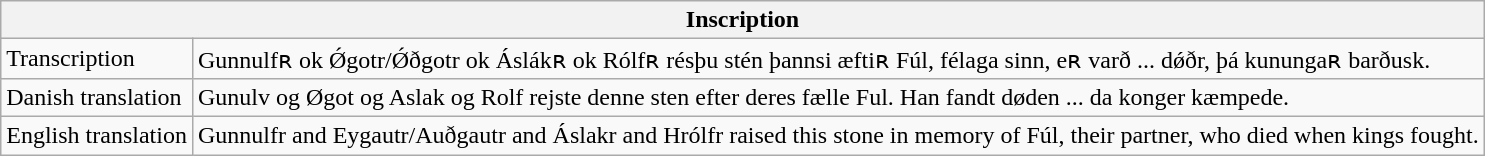<table class="wikitable">
<tr>
<th align="left" colspan="2"><strong>Inscription </strong></th>
</tr>
<tr>
<td align="left">Transcription</td>
<td>Gunnulfʀ ok Ǿgotr/Ǿðgotr ok Áslákʀ ok Rólfʀ résþu stén þannsi æftiʀ Fúl, félaga sinn, eʀ varð ... dǿðr, þá kunungaʀ barðusk.</td>
</tr>
<tr>
<td align="left">Danish translation</td>
<td>Gunulv og Øgot og Aslak og Rolf rejste denne sten efter deres fælle Ful. Han fandt døden ... da konger kæmpede.</td>
</tr>
<tr>
<td align="left">English translation</td>
<td>Gunnulfr and Eygautr/Auðgautr and Áslakr and Hrólfr raised this stone in memory of Fúl, their partner, who died when kings fought.</td>
</tr>
</table>
